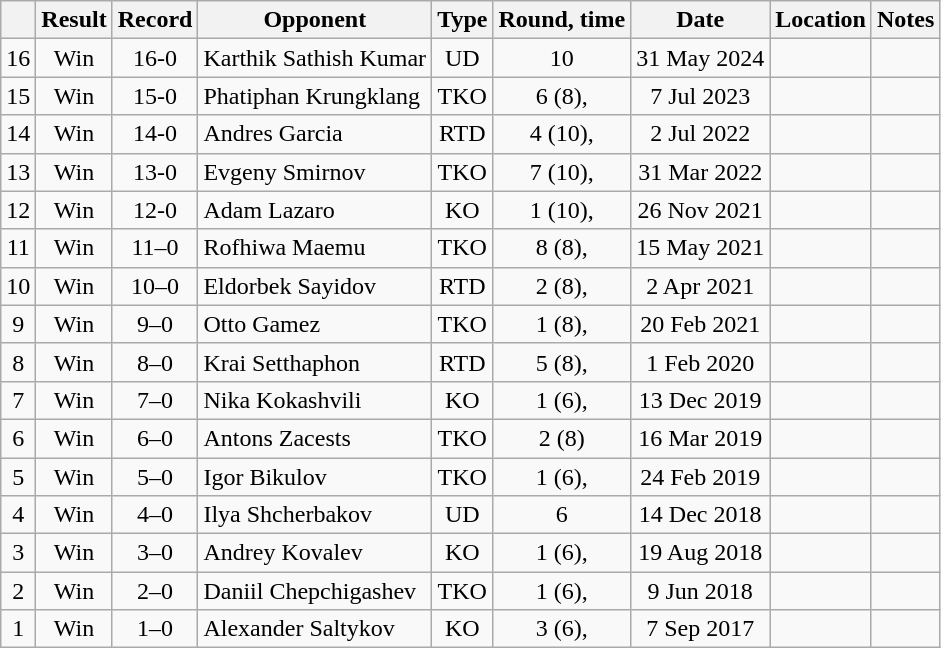<table class="wikitable" style="text-align:center">
<tr>
<th></th>
<th>Result</th>
<th>Record</th>
<th>Opponent</th>
<th>Type</th>
<th>Round, time</th>
<th>Date</th>
<th>Location</th>
<th>Notes</th>
</tr>
<tr>
<td>16</td>
<td>Win</td>
<td>16-0</td>
<td style="text-align:left;">Karthik Sathish Kumar</td>
<td>UD</td>
<td>10</td>
<td>31 May 2024</td>
<td style="text-align:left;"></td>
<td></td>
</tr>
<tr>
<td>15</td>
<td>Win</td>
<td>15-0</td>
<td style="text-align:left;">Phatiphan Krungklang</td>
<td>TKO</td>
<td>6 (8), </td>
<td>7 Jul 2023</td>
<td style="text-align:left;"></td>
<td></td>
</tr>
<tr>
<td>14</td>
<td>Win</td>
<td>14-0</td>
<td style="text-align:left;">Andres Garcia</td>
<td>RTD</td>
<td>4 (10), </td>
<td>2 Jul 2022</td>
<td style="text-align:left;"></td>
<td></td>
</tr>
<tr>
<td>13</td>
<td>Win</td>
<td>13-0</td>
<td style="text-align:left;">Evgeny Smirnov</td>
<td>TKO</td>
<td>7 (10), </td>
<td>31 Mar 2022</td>
<td style="text-align:left;"></td>
<td></td>
</tr>
<tr>
<td>12</td>
<td>Win</td>
<td>12-0</td>
<td style="text-align:left;">Adam Lazaro</td>
<td>KO</td>
<td>1 (10), </td>
<td>26 Nov 2021</td>
<td style="text-align:left;"></td>
<td></td>
</tr>
<tr>
<td>11</td>
<td>Win</td>
<td>11–0</td>
<td style="text-align:left;">Rofhiwa Maemu</td>
<td>TKO</td>
<td>8 (8), </td>
<td>15 May 2021</td>
<td style="text-align:left;"></td>
<td></td>
</tr>
<tr>
<td>10</td>
<td>Win</td>
<td>10–0</td>
<td style="text-align:left;">Eldorbek Sayidov</td>
<td>RTD</td>
<td>2 (8), </td>
<td>2 Apr 2021</td>
<td style="text-align:left;"></td>
<td></td>
</tr>
<tr>
<td>9</td>
<td>Win</td>
<td>9–0</td>
<td style="text-align:left;">Otto Gamez</td>
<td>TKO</td>
<td>1 (8), </td>
<td>20 Feb 2021</td>
<td style="text-align:left;"></td>
<td></td>
</tr>
<tr>
<td>8</td>
<td>Win</td>
<td>8–0</td>
<td style="text-align:left;">Krai Setthaphon</td>
<td>RTD</td>
<td>5 (8), </td>
<td>1 Feb 2020</td>
<td style="text-align:left;"></td>
<td></td>
</tr>
<tr>
<td>7</td>
<td>Win</td>
<td>7–0</td>
<td style="text-align:left;">Nika Kokashvili</td>
<td>KO</td>
<td>1 (6), </td>
<td>13 Dec 2019</td>
<td style="text-align:left;"></td>
<td></td>
</tr>
<tr>
<td>6</td>
<td>Win</td>
<td>6–0</td>
<td style="text-align:left;">Antons Zacests</td>
<td>TKO</td>
<td>2 (8)</td>
<td>16 Mar 2019</td>
<td style="text-align:left;"></td>
<td></td>
</tr>
<tr>
<td>5</td>
<td>Win</td>
<td>5–0</td>
<td style="text-align:left;">Igor Bikulov</td>
<td>TKO</td>
<td>1 (6), </td>
<td>24 Feb 2019</td>
<td style="text-align:left;"></td>
<td></td>
</tr>
<tr>
<td>4</td>
<td>Win</td>
<td>4–0</td>
<td style="text-align:left;">Ilya Shcherbakov</td>
<td>UD</td>
<td>6</td>
<td>14 Dec 2018</td>
<td style="text-align:left;"></td>
<td></td>
</tr>
<tr>
<td>3</td>
<td>Win</td>
<td>3–0</td>
<td style="text-align:left;">Andrey Kovalev</td>
<td>KO</td>
<td>1 (6), </td>
<td>19 Aug 2018</td>
<td style="text-align:left;"></td>
<td></td>
</tr>
<tr>
<td>2</td>
<td>Win</td>
<td>2–0</td>
<td style="text-align:left;">Daniil Chepchigashev</td>
<td>TKO</td>
<td>1 (6), </td>
<td>9 Jun 2018</td>
<td style="text-align:left;"></td>
<td></td>
</tr>
<tr>
<td>1</td>
<td>Win</td>
<td>1–0</td>
<td style="text-align:left;">Alexander Saltykov</td>
<td>KO</td>
<td>3 (6), </td>
<td>7 Sep 2017</td>
<td style="text-align:left;"></td>
<td></td>
</tr>
</table>
